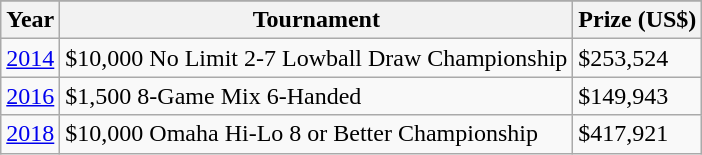<table class="wikitable">
<tr>
</tr>
<tr>
<th>Year</th>
<th>Tournament</th>
<th>Prize (US$)</th>
</tr>
<tr>
<td><a href='#'>2014</a></td>
<td>$10,000 No Limit 2-7 Lowball Draw Championship</td>
<td>$253,524</td>
</tr>
<tr>
<td><a href='#'>2016</a></td>
<td>$1,500 8-Game Mix 6-Handed</td>
<td>$149,943</td>
</tr>
<tr>
<td><a href='#'>2018</a></td>
<td>$10,000 Omaha Hi-Lo 8 or Better Championship</td>
<td>$417,921</td>
</tr>
</table>
